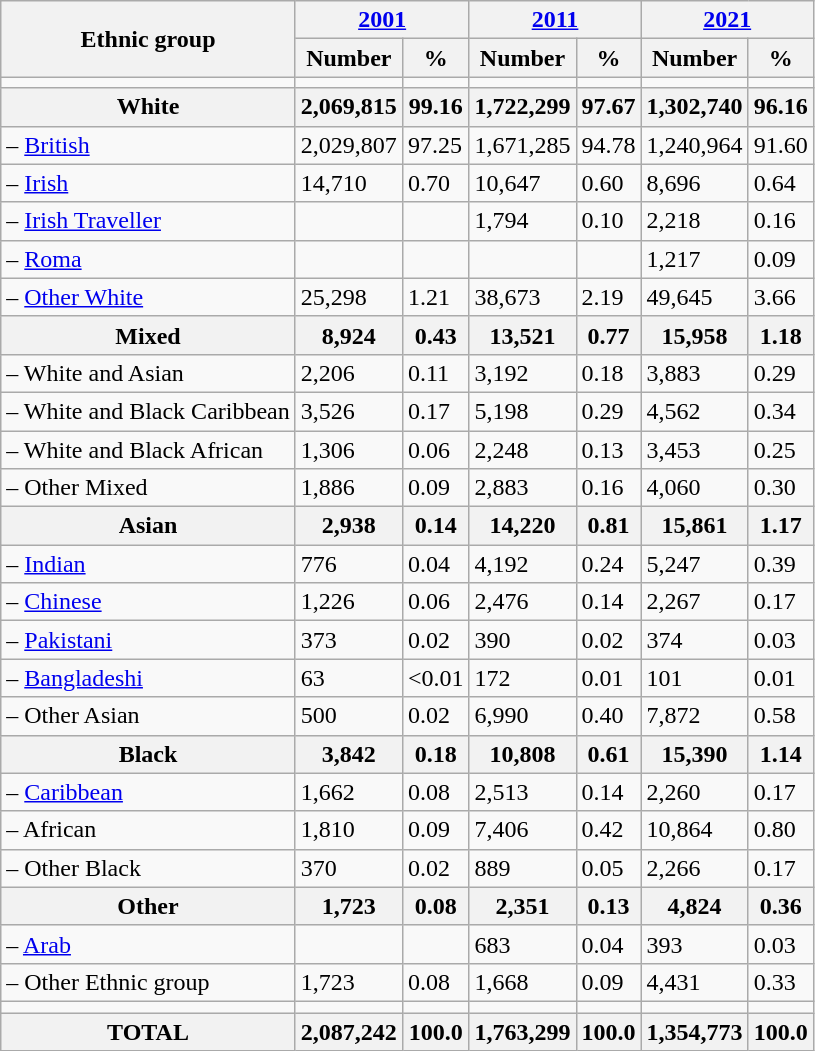<table class="sortable wikitable">
<tr>
<th rowspan="2">Ethnic group</th>
<th colspan="2"><a href='#'>2001</a></th>
<th colspan="2"><a href='#'>2011</a></th>
<th colspan="2"><a href='#'>2021</a></th>
</tr>
<tr>
<th>Number</th>
<th>%</th>
<th>Number</th>
<th>%</th>
<th>Number</th>
<th>%</th>
</tr>
<tr>
<td></td>
<td></td>
<td></td>
<td></td>
<td></td>
<td></td>
</tr>
<tr>
<th align=left>White</th>
<th>2,069,815</th>
<th>99.16</th>
<th>1,722,299</th>
<th>97.67</th>
<th>1,302,740</th>
<th>96.16</th>
</tr>
<tr>
<td align=left>– <a href='#'>British</a></td>
<td>2,029,807</td>
<td>97.25</td>
<td>1,671,285</td>
<td>94.78</td>
<td>1,240,964</td>
<td>91.60</td>
</tr>
<tr>
<td align=left>– <a href='#'>Irish</a></td>
<td>14,710</td>
<td>0.70</td>
<td>10,647</td>
<td>0.60</td>
<td>8,696</td>
<td>0.64</td>
</tr>
<tr>
<td align=left>– <a href='#'>Irish Traveller</a></td>
<td></td>
<td></td>
<td>1,794</td>
<td>0.10</td>
<td>2,218</td>
<td>0.16</td>
</tr>
<tr>
<td align=left>– <a href='#'>Roma</a></td>
<td></td>
<td></td>
<td></td>
<td></td>
<td>1,217</td>
<td>0.09</td>
</tr>
<tr>
<td align=left>– <a href='#'>Other White</a></td>
<td>25,298</td>
<td>1.21</td>
<td>38,673</td>
<td>2.19</td>
<td>49,645</td>
<td>3.66</td>
</tr>
<tr>
<th align=left>Mixed</th>
<th>8,924</th>
<th>0.43</th>
<th>13,521</th>
<th>0.77</th>
<th>15,958</th>
<th>1.18</th>
</tr>
<tr>
<td align=left>– White and Asian</td>
<td>2,206</td>
<td>0.11</td>
<td>3,192</td>
<td>0.18</td>
<td>3,883</td>
<td>0.29</td>
</tr>
<tr>
<td align=left>– White and Black Caribbean</td>
<td>3,526</td>
<td>0.17</td>
<td>5,198</td>
<td>0.29</td>
<td>4,562</td>
<td>0.34</td>
</tr>
<tr>
<td align=left>– White and Black African</td>
<td>1,306</td>
<td>0.06</td>
<td>2,248</td>
<td>0.13</td>
<td>3,453</td>
<td>0.25</td>
</tr>
<tr>
<td align=left>– Other Mixed</td>
<td>1,886</td>
<td>0.09</td>
<td>2,883</td>
<td>0.16</td>
<td>4,060</td>
<td>0.30</td>
</tr>
<tr>
<th align=left>Asian</th>
<th>2,938</th>
<th>0.14</th>
<th>14,220</th>
<th>0.81</th>
<th>15,861</th>
<th>1.17</th>
</tr>
<tr>
<td align=left>– <a href='#'>Indian</a></td>
<td>776</td>
<td>0.04</td>
<td>4,192</td>
<td>0.24</td>
<td>5,247</td>
<td>0.39</td>
</tr>
<tr>
<td align=left>– <a href='#'>Chinese</a></td>
<td>1,226</td>
<td>0.06</td>
<td>2,476</td>
<td>0.14</td>
<td>2,267</td>
<td>0.17</td>
</tr>
<tr>
<td align=left>– <a href='#'>Pakistani</a></td>
<td>373</td>
<td>0.02</td>
<td>390</td>
<td>0.02</td>
<td>374</td>
<td>0.03</td>
</tr>
<tr>
<td align=left>– <a href='#'>Bangladeshi</a></td>
<td>63</td>
<td><0.01</td>
<td>172</td>
<td>0.01</td>
<td>101</td>
<td>0.01</td>
</tr>
<tr>
<td align=left>– Other Asian</td>
<td>500</td>
<td>0.02</td>
<td>6,990</td>
<td>0.40</td>
<td>7,872</td>
<td>0.58</td>
</tr>
<tr>
<th align=left>Black</th>
<th>3,842</th>
<th>0.18</th>
<th>10,808</th>
<th>0.61</th>
<th>15,390</th>
<th>1.14</th>
</tr>
<tr>
<td align=left>– <a href='#'>Caribbean</a></td>
<td>1,662</td>
<td>0.08</td>
<td>2,513</td>
<td>0.14</td>
<td>2,260</td>
<td>0.17</td>
</tr>
<tr>
<td align=left>– African</td>
<td>1,810</td>
<td>0.09</td>
<td>7,406</td>
<td>0.42</td>
<td>10,864</td>
<td>0.80</td>
</tr>
<tr>
<td align=left>– Other Black</td>
<td>370</td>
<td>0.02</td>
<td>889</td>
<td>0.05</td>
<td>2,266</td>
<td>0.17</td>
</tr>
<tr>
<th align=left>Other</th>
<th>1,723</th>
<th>0.08</th>
<th>2,351</th>
<th>0.13</th>
<th>4,824</th>
<th>0.36</th>
</tr>
<tr>
<td align=left>– <a href='#'>Arab</a></td>
<td></td>
<td></td>
<td>683</td>
<td>0.04</td>
<td>393</td>
<td>0.03</td>
</tr>
<tr>
<td align=left>– Other Ethnic group</td>
<td>1,723</td>
<td>0.08</td>
<td>1,668</td>
<td>0.09</td>
<td>4,431</td>
<td>0.33</td>
</tr>
<tr>
<td></td>
<td></td>
<td></td>
<td></td>
<td></td>
<td></td>
</tr>
<tr>
<th align=left>TOTAL</th>
<th>2,087,242</th>
<th>100.0</th>
<th>1,763,299</th>
<th>100.0</th>
<th>1,354,773</th>
<th>100.0</th>
</tr>
</table>
